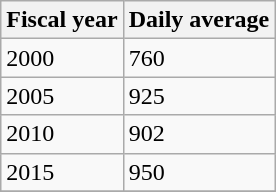<table class="wikitable sortable">
<tr>
<th>Fiscal year</th>
<th>Daily average</th>
</tr>
<tr>
<td>2000</td>
<td>760</td>
</tr>
<tr>
<td>2005</td>
<td>925</td>
</tr>
<tr>
<td>2010</td>
<td>902</td>
</tr>
<tr>
<td>2015</td>
<td>950</td>
</tr>
<tr>
</tr>
</table>
